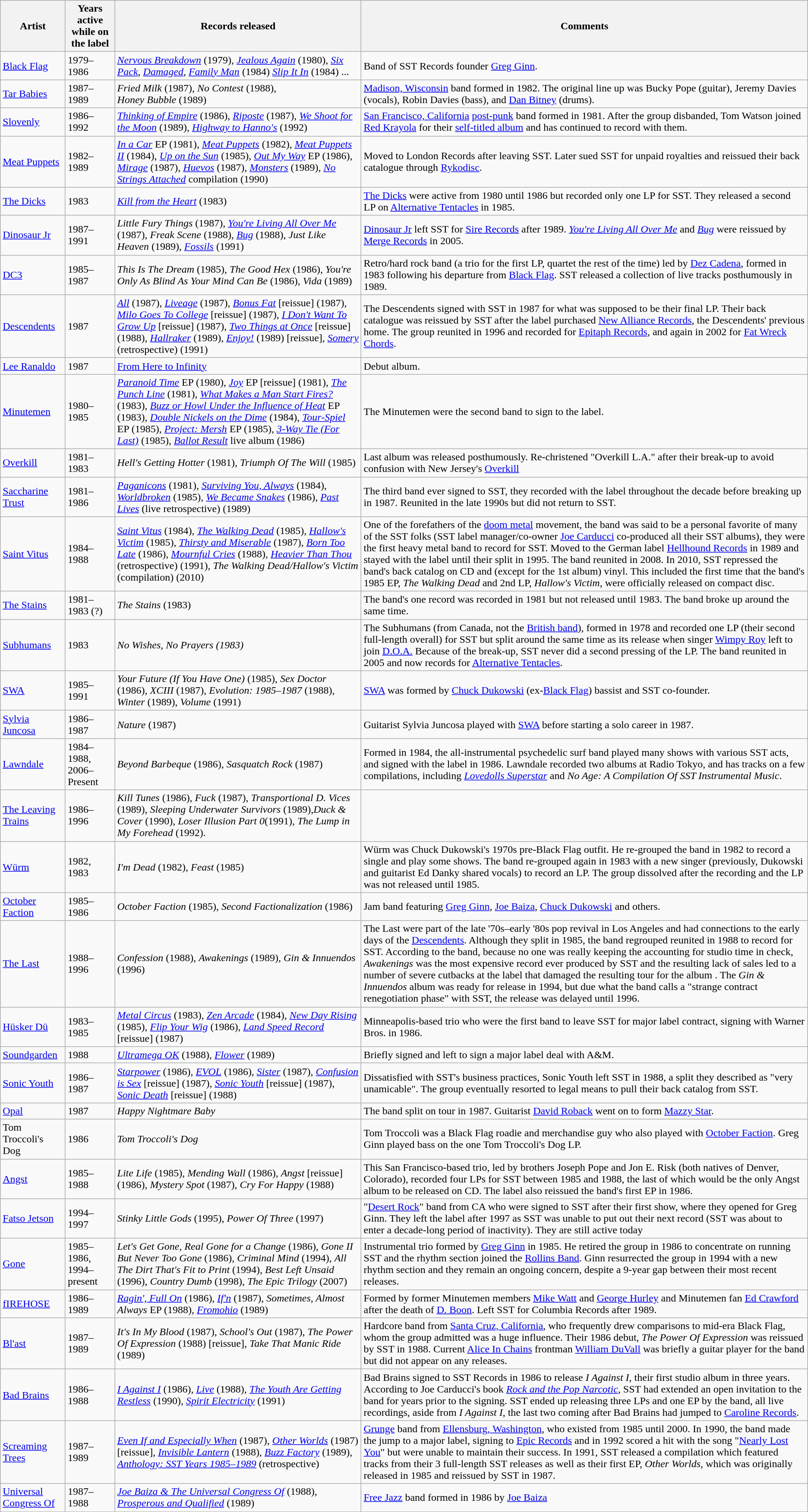<table class="sortable wikitable">
<tr>
<th>Artist</th>
<th>Years active while on the label</th>
<th>Records released</th>
<th>Comments</th>
</tr>
<tr>
<td><a href='#'>Black Flag</a></td>
<td>1979–1986</td>
<td><em><a href='#'>Nervous Breakdown</a></em> (1979), <em><a href='#'>Jealous Again</a></em> (1980), <em><a href='#'>Six Pack</a></em>, <em><a href='#'>Damaged</a></em>, <em><a href='#'>Family Man</a></em> (1984) <em><a href='#'>Slip It In</a></em> (1984) ...</td>
<td>Band of SST Records founder <a href='#'>Greg Ginn</a>.</td>
</tr>
<tr>
<td><a href='#'>Tar Babies</a></td>
<td>1987–1989</td>
<td><em>Fried Milk</em>  (1987), <em>No Contest</em> (1988),<br><em>Honey Bubble</em> (1989)</td>
<td><a href='#'>Madison, Wisconsin</a> band formed in 1982. The original line up was Bucky Pope (guitar), Jeremy Davies (vocals), Robin Davies (bass), and <a href='#'>Dan Bitney</a> (drums).</td>
</tr>
<tr>
<td><a href='#'>Slovenly</a></td>
<td>1986–1992</td>
<td><em><a href='#'>Thinking of Empire</a></em> (1986), <em><a href='#'>Riposte</a></em> (1987), <em><a href='#'>We Shoot for the Moon</a></em> (1989), <em><a href='#'>Highway to Hanno's</a></em> (1992)</td>
<td><a href='#'>San Francisco, California</a> <a href='#'>post-punk</a> band formed in 1981. After the group disbanded, Tom Watson joined <a href='#'>Red Krayola</a> for their <a href='#'>self-titled album</a> and has continued to record with them.</td>
</tr>
<tr>
<td><a href='#'>Meat Puppets</a></td>
<td>1982–1989</td>
<td><em><a href='#'>In a Car</a></em> EP (1981), <em><a href='#'>Meat Puppets</a></em> (1982), <em><a href='#'>Meat Puppets II</a></em> (1984), <em><a href='#'>Up on the Sun</a></em> (1985), <em><a href='#'>Out My Way</a></em> EP (1986), <em><a href='#'>Mirage</a></em> (1987), <em><a href='#'>Huevos</a></em> (1987), <em><a href='#'>Monsters</a></em> (1989), <em><a href='#'>No Strings Attached</a></em> compilation (1990)</td>
<td>Moved to London Records after leaving SST.  Later sued SST for unpaid royalties and reissued their back catalogue through <a href='#'>Rykodisc</a>.</td>
</tr>
<tr>
<td><a href='#'>The Dicks</a></td>
<td>1983</td>
<td><em><a href='#'>Kill from the Heart</a></em> (1983)</td>
<td><a href='#'>The Dicks</a> were active from 1980 until 1986 but recorded only one LP for SST.  They released a second LP on <a href='#'>Alternative Tentacles</a> in 1985.</td>
</tr>
<tr>
<td><a href='#'>Dinosaur Jr</a></td>
<td>1987–1991</td>
<td><em>Little Fury Things</em> (1987), <em><a href='#'>You're Living All Over Me</a></em> (1987), <em>Freak Scene</em> (1988), <em><a href='#'>Bug</a></em> (1988), <em>Just Like Heaven</em> (1989), <a href='#'><em>Fossils</em></a> (1991)</td>
<td><a href='#'>Dinosaur Jr</a> left SST for <a href='#'>Sire Records</a> after 1989.  <em><a href='#'>You're Living All Over Me</a></em> and <em><a href='#'>Bug</a></em> were reissued by <a href='#'>Merge Records</a> in 2005.</td>
</tr>
<tr>
<td><a href='#'>DC3</a></td>
<td>1985–1987</td>
<td><em>This Is The Dream</em> (1985), <em>The Good Hex</em> (1986), <em>You're Only As Blind As Your Mind Can Be</em> (1986), <em>Vida</em> (1989)</td>
<td>Retro/hard rock band (a trio for the first LP, quartet the rest of the time) led by <a href='#'>Dez Cadena</a>, formed in 1983 following his departure from <a href='#'>Black Flag</a>.  SST released a collection of live tracks posthumously in 1989.</td>
</tr>
<tr>
<td><a href='#'>Descendents</a></td>
<td>1987</td>
<td><em><a href='#'>All</a></em> (1987), <em><a href='#'>Liveage</a></em> (1987), <em><a href='#'>Bonus Fat</a></em> [reissue] (1987), <em><a href='#'>Milo Goes To College</a></em> [reissue] (1987), <em><a href='#'>I Don't Want To Grow Up</a></em> [reissue] (1987), <em><a href='#'>Two Things at Once</a></em> [reissue] (1988), <em><a href='#'>Hallraker</a></em> (1989), <em><a href='#'>Enjoy!</a></em> (1989) [reissue], <em><a href='#'>Somery</a></em> (retrospective) (1991)</td>
<td>The Descendents signed with SST in 1987 for what was supposed to be their final LP.  Their back catalogue was reissued by SST after the label purchased <a href='#'>New Alliance Records</a>, the Descendents' previous home.  The group reunited in 1996 and recorded for <a href='#'>Epitaph Records</a>, and again in 2002 for <a href='#'>Fat Wreck Chords</a>.</td>
</tr>
<tr>
<td><a href='#'>Lee Ranaldo</a></td>
<td>1987</td>
<td><a href='#'>From Here to Infinity</a></td>
<td>Debut album.</td>
</tr>
<tr>
<td><a href='#'>Minutemen</a></td>
<td>1980–1985</td>
<td><em><a href='#'>Paranoid Time</a></em> EP (1980), <em><a href='#'>Joy</a></em> EP [reissue] (1981), <em><a href='#'>The Punch Line</a></em> (1981), <em><a href='#'>What Makes a Man Start Fires?</a></em> (1983), <em><a href='#'>Buzz or Howl Under the Influence of Heat</a></em> EP (1983), <em><a href='#'>Double Nickels on the Dime</a></em> (1984), <em><a href='#'>Tour-Spiel</a></em> EP (1985), <em><a href='#'>Project: Mersh</a></em> EP (1985), <em><a href='#'>3-Way Tie (For Last)</a></em> (1985), <em><a href='#'>Ballot Result</a></em> live album (1986)</td>
<td>The Minutemen were the second band to sign to the label.</td>
</tr>
<tr>
<td><a href='#'>Overkill</a></td>
<td>1981–1983</td>
<td><em>Hell's Getting Hotter</em> (1981), <em>Triumph Of The Will</em> (1985)</td>
<td>Last album was released posthumously.  Re-christened "Overkill L.A." after their break-up to avoid confusion with New Jersey's <a href='#'>Overkill</a></td>
</tr>
<tr>
<td><a href='#'>Saccharine Trust</a></td>
<td>1981–1986</td>
<td><em><a href='#'>Paganicons</a></em> (1981), <em><a href='#'>Surviving You, Always</a></em> (1984), <em><a href='#'>Worldbroken</a></em> (1985), <em><a href='#'>We Became Snakes</a></em> (1986), <em><a href='#'>Past Lives</a></em> (live retrospective) (1989)</td>
<td>The third band ever signed to SST, they recorded with the label throughout the decade before breaking up in 1987.  Reunited in the late 1990s but did not return to SST.</td>
</tr>
<tr>
<td><a href='#'>Saint Vitus</a></td>
<td>1984–1988</td>
<td><em><a href='#'>Saint Vitus</a></em> (1984), <em><a href='#'>The Walking Dead</a></em> (1985), <em><a href='#'>Hallow's Victim</a></em> (1985), <em><a href='#'>Thirsty and Miserable</a></em> (1987), <em><a href='#'>Born Too Late</a></em> (1986), <em><a href='#'>Mournful Cries</a></em> (1988), <em><a href='#'>Heavier Than Thou</a></em> (retrospective) (1991), <em>The Walking Dead/Hallow's Victim</em> (compilation) (2010)</td>
<td>One of the forefathers of the <a href='#'>doom metal</a> movement, the band was said to be a personal favorite of many of the SST folks (SST label manager/co-owner <a href='#'>Joe Carducci</a> co-produced all their SST albums), they were the first heavy metal band to record for SST.  Moved to the German label <a href='#'>Hellhound Records</a> in 1989 and stayed with the label until their split in 1995.  The band reunited in 2008.  In 2010, SST repressed the band's back catalog on CD and (except for the 1st album) vinyl.  This included the first time that the band's 1985 EP, <em>The Walking Dead</em> and 2nd LP, <em>Hallow's Victim</em>, were officially released on compact disc.</td>
</tr>
<tr>
<td><a href='#'>The Stains</a></td>
<td>1981–1983 (?)</td>
<td><em>The Stains</em> (1983)</td>
<td>The band's one record was recorded in 1981 but not released until 1983.  The band broke up around the same time.</td>
</tr>
<tr>
<td><a href='#'>Subhumans</a></td>
<td>1983</td>
<td><em>No Wishes, No Prayers (1983)</em></td>
<td>The Subhumans (from Canada, not the <a href='#'>British band</a>), formed in 1978 and recorded one LP (their second full-length overall) for SST but split around the same time as its release when singer <a href='#'>Wimpy Roy</a> left to join <a href='#'>D.O.A.</a>  Because of the break-up, SST never did a second pressing of the LP.  The band reunited in 2005 and now records for <a href='#'>Alternative Tentacles</a>.</td>
</tr>
<tr>
<td><a href='#'>SWA</a></td>
<td>1985–1991</td>
<td><em>Your Future (If You Have One)</em> (1985), <em>Sex Doctor</em> (1986), <em>XCIII</em> (1987), <em>Evolution: 1985–1987</em> (1988), <em>Winter</em> (1989), <em>Volume</em> (1991)</td>
<td><a href='#'>SWA</a> was formed by <a href='#'>Chuck Dukowski</a>  (ex-<a href='#'>Black Flag</a>) bassist and SST co-founder.</td>
</tr>
<tr>
<td><a href='#'>Sylvia Juncosa</a></td>
<td>1986–1987</td>
<td><em>Nature</em> (1987)</td>
<td>Guitarist Sylvia Juncosa played with <a href='#'>SWA</a> before starting a solo career in 1987.</td>
</tr>
<tr>
<td><a href='#'>Lawndale</a></td>
<td>1984–1988, 2006–Present</td>
<td><em>Beyond Barbeque</em> (1986), <em>Sasquatch Rock</em> (1987)</td>
<td>Formed in 1984, the all-instrumental psychedelic surf band played many shows with various SST acts, and signed with the label in 1986. Lawndale recorded two albums at Radio Tokyo, and has tracks on a few compilations, including <em><a href='#'>Lovedolls Superstar</a></em> and <em>No Age: A Compilation Of SST Instrumental Music</em>.</td>
</tr>
<tr>
<td><a href='#'>The Leaving Trains</a></td>
<td>1986–1996</td>
<td><em>Kill Tunes</em> (1986), <em>Fuck</em> (1987), <em>Transportional D. Vices </em> (1989), <em>Sleeping Underwater Survivors </em> (1989),<em>Duck & Cover</em> (1990), <em>Loser Illusion Part 0</em>(1991), <em>The Lump in My Forehead</em> (1992).</td>
</tr>
<tr>
<td><a href='#'>Würm</a></td>
<td>1982, 1983</td>
<td><em>I'm Dead</em> (1982), <em>Feast</em> (1985)</td>
<td>Würm was Chuck Dukowski's 1970s pre-Black Flag outfit.  He re-grouped the band in 1982 to record a single and play some shows.  The band re-grouped again in 1983 with a new singer (previously, Dukowski and guitarist Ed Danky shared vocals) to record an LP.  The group dissolved after the recording and the LP was not released until 1985.</td>
</tr>
<tr>
<td><a href='#'>October Faction</a></td>
<td>1985–1986</td>
<td><em>October Faction</em> (1985), <em>Second Factionalization</em> (1986)</td>
<td>Jam band featuring <a href='#'>Greg Ginn</a>, <a href='#'>Joe Baiza</a>, <a href='#'>Chuck Dukowski</a> and others.</td>
</tr>
<tr>
<td><a href='#'>The Last</a></td>
<td>1988–1996</td>
<td><em>Confession</em> (1988), <em>Awakenings</em> (1989), <em>Gin & Innuendos</em> (1996)</td>
<td>The Last were part of the late '70s–early '80s pop revival in Los Angeles and had connections to the early days of the <a href='#'>Descendents</a>.  Although they split in 1985, the band regrouped reunited in 1988 to record for SST.  According to the band, because no one was really keeping the accounting for studio time in check, <em>Awakenings</em> was the most expensive record ever produced by SST and the resulting lack of sales led to a number of severe cutbacks at the label that damaged the resulting tour for the album .  The <em>Gin & Innuendos</em> album was ready for release in 1994, but due what the band calls a "strange contract renegotiation phase" with SST, the release was delayed until 1996.</td>
</tr>
<tr>
<td><a href='#'>Hüsker Dü</a></td>
<td>1983–1985</td>
<td><em><a href='#'>Metal Circus</a></em> (1983), <em><a href='#'>Zen Arcade</a></em> (1984), <em><a href='#'>New Day Rising</a></em> (1985), <em><a href='#'>Flip Your Wig</a></em> (1986), <em><a href='#'>Land Speed Record</a></em> [reissue] (1987)</td>
<td>Minneapolis-based trio who were the first band to leave SST for major label contract, signing with Warner Bros. in 1986.</td>
</tr>
<tr>
<td><a href='#'>Soundgarden</a></td>
<td>1988</td>
<td><em><a href='#'>Ultramega OK</a></em> (1988), <em><a href='#'>Flower</a></em> (1989)</td>
<td>Briefly signed and left to sign a major label deal with A&M.</td>
</tr>
<tr>
<td><a href='#'>Sonic Youth</a></td>
<td>1986–1987</td>
<td><em><a href='#'>Starpower</a></em> (1986), <em><a href='#'>EVOL</a></em> (1986), <em><a href='#'>Sister</a></em> (1987), <em><a href='#'>Confusion is Sex</a></em> [reissue] (1987), <em><a href='#'>Sonic Youth</a></em> [reissue] (1987), <em><a href='#'>Sonic Death</a></em> [reissue] (1988)</td>
<td>Dissatisfied with SST's business practices, Sonic Youth left SST in 1988, a split they described as "very unamicable".  The group eventually resorted to legal means to pull their back catalog from SST.</td>
</tr>
<tr>
<td><a href='#'>Opal</a></td>
<td>1987</td>
<td><em>Happy Nightmare Baby</em></td>
<td>The band split on tour in 1987.  Guitarist <a href='#'>David Roback</a> went on to form <a href='#'>Mazzy Star</a>.</td>
</tr>
<tr>
<td>Tom Troccoli's Dog</td>
<td>1986</td>
<td><em>Tom Troccoli's Dog</em></td>
<td>Tom Troccoli was a Black Flag roadie and merchandise guy who also played with <a href='#'>October Faction</a>.  Greg Ginn played bass on the one Tom Troccoli's Dog LP.</td>
</tr>
<tr>
<td><a href='#'>Angst</a></td>
<td>1985–1988</td>
<td><em>Lite Life</em> (1985), <em>Mending Wall</em> (1986), <em>Angst</em> [reissue] (1986), <em>Mystery Spot</em> (1987), <em>Cry For Happy</em> (1988)</td>
<td>This San Francisco-based trio, led by brothers Joseph Pope and Jon E. Risk (both natives of Denver, Colorado), recorded four LPs for SST between 1985 and 1988, the last of which would be the only Angst album to be released on CD.  The label also reissued the band's first EP in 1986.</td>
</tr>
<tr>
<td><a href='#'>Fatso Jetson</a></td>
<td>1994–1997</td>
<td><em>Stinky Little Gods</em> (1995), <em>Power Of Three</em> (1997)</td>
<td>"<a href='#'>Desert Rock</a>" band from CA who were signed to SST after their first show, where they opened for Greg Ginn.  They left the label after 1997 as SST was unable to put out their next record (SST was about to enter a decade-long period of inactivity).  They are still active today</td>
</tr>
<tr>
<td><a href='#'>Gone</a></td>
<td>1985–1986, 1994–present</td>
<td><em>Let's Get Gone, Real Gone for a Change</em> (1986), <em>Gone II But Never Too Gone</em> (1986), <em>Criminal Mind</em> (1994), <em>All The Dirt That's Fit to Print</em> (1994), <em>Best Left Unsaid</em> (1996), <em>Country Dumb</em> (1998), <em>The Epic Trilogy</em> (2007)</td>
<td>Instrumental trio formed by <a href='#'>Greg Ginn</a> in 1985.  He retired the group in 1986 to concentrate on running SST and the rhythm section joined the <a href='#'>Rollins Band</a>.  Ginn resurrected the group in 1994 with a new rhythm section and they remain an ongoing concern, despite a 9-year gap between their most recent releases.</td>
</tr>
<tr>
<td><a href='#'>fIREHOSE</a></td>
<td>1986–1989</td>
<td><em><a href='#'>Ragin', Full On</a></em> (1986), <em><a href='#'>If'n</a></em> (1987), <em>Sometimes, Almost Always</em> EP (1988), <em><a href='#'>Fromohio</a></em> (1989)</td>
<td>Formed by former Minutemen members <a href='#'>Mike Watt</a> and <a href='#'>George Hurley</a> and Minutemen fan <a href='#'>Ed Crawford</a> after the death of <a href='#'>D. Boon</a>.  Left SST for Columbia Records after 1989.</td>
</tr>
<tr>
<td><a href='#'>Bl'ast</a></td>
<td>1987–1989</td>
<td><em>It's In My Blood</em> (1987), <em>School's Out</em> (1987), <em>The Power Of Expression</em> (1988) [reissue], <em>Take That Manic Ride</em> (1989)</td>
<td>Hardcore band from <a href='#'>Santa Cruz, California</a>, who frequently drew comparisons to mid-era Black Flag, whom the group admitted was a huge influence.  Their 1986 debut, <em>The Power Of Expression</em> was reissued by SST in 1988.  Current <a href='#'>Alice In Chains</a> frontman <a href='#'>William DuVall</a> was briefly a guitar player for the band but did not appear on any releases.</td>
</tr>
<tr>
<td><a href='#'>Bad Brains</a></td>
<td>1986–1988</td>
<td><em><a href='#'>I Against I</a></em> (1986), <em><a href='#'>Live</a></em> (1988), <em><a href='#'>The Youth Are Getting Restless</a></em> (1990), <em><a href='#'>Spirit Electricity</a></em> (1991)</td>
<td>Bad Brains signed to SST Records in 1986 to release <em>I Against I</em>, their first studio album in three years.  According to Joe Carducci's book <em><a href='#'>Rock and the Pop Narcotic</a></em>, SST had extended an open invitation to the band for years prior to the signing.  SST ended up releasing three LPs and one EP by the band, all live recordings, aside from <em>I Against I</em>, the last two coming after Bad Brains had jumped to <a href='#'>Caroline Records</a>.</td>
</tr>
<tr>
<td><a href='#'>Screaming Trees</a></td>
<td>1987–1989</td>
<td><em><a href='#'>Even If and Especially When</a></em> (1987), <em><a href='#'>Other Worlds</a></em> (1987) [reissue], <em><a href='#'>Invisible Lantern</a></em> (1988), <em><a href='#'>Buzz Factory</a></em> (1989), <em><a href='#'>Anthology: SST Years 1985–1989</a></em> (retrospective)</td>
<td><a href='#'>Grunge</a> band from <a href='#'>Ellensburg, Washington</a>, who existed from 1985 until 2000.  In 1990, the band made the jump to a major label, signing to <a href='#'>Epic Records</a> and in 1992 scored a hit with the song "<a href='#'>Nearly Lost You</a>" but were unable to maintain their success.  In 1991, SST released a compilation which featured tracks from their 3 full-length SST releases as well as their first EP, <em>Other Worlds</em>, which was originally released in 1985 and reissued by SST in 1987.</td>
</tr>
<tr>
<td><a href='#'>Universal Congress Of</a></td>
<td>1987–1988</td>
<td><em><a href='#'>Joe Baiza & The Universal Congress Of</a></em> (1988), <em><a href='#'>Prosperous and Qualified</a></em> (1989)</td>
<td><a href='#'>Free Jazz</a> band formed in 1986 by <a href='#'>Joe Baiza</a></td>
</tr>
</table>
